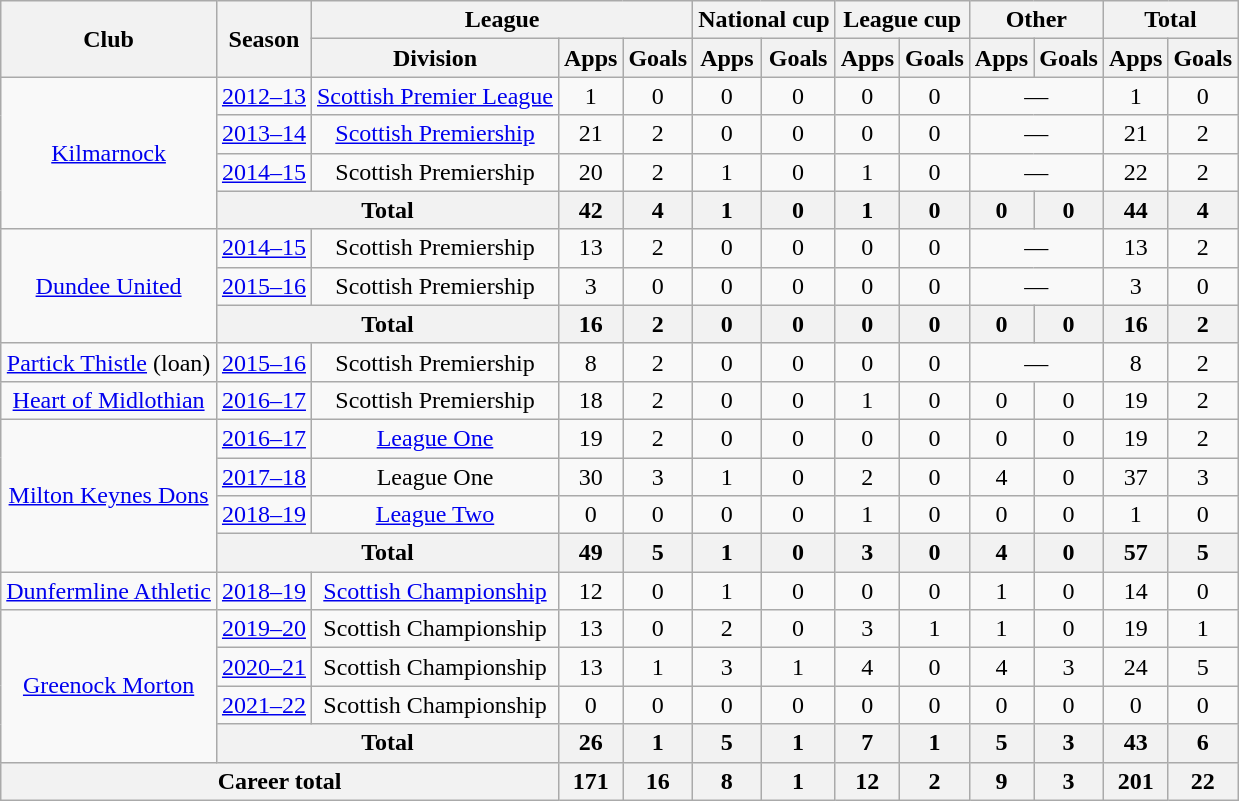<table class="wikitable" style="text-align: center;">
<tr>
<th rowspan="2">Club</th>
<th rowspan="2">Season</th>
<th colspan="3">League</th>
<th colspan="2">National cup</th>
<th colspan="2">League cup</th>
<th colspan="2">Other</th>
<th colspan="2">Total</th>
</tr>
<tr>
<th>Division</th>
<th>Apps</th>
<th>Goals</th>
<th>Apps</th>
<th>Goals</th>
<th>Apps</th>
<th>Goals</th>
<th>Apps</th>
<th>Goals</th>
<th>Apps</th>
<th>Goals</th>
</tr>
<tr>
<td rowspan="4"><a href='#'>Kilmarnock</a></td>
<td><a href='#'>2012–13</a></td>
<td><a href='#'>Scottish Premier League</a></td>
<td>1</td>
<td>0</td>
<td>0</td>
<td>0</td>
<td>0</td>
<td>0</td>
<td colspan="2">—</td>
<td>1</td>
<td>0</td>
</tr>
<tr>
<td><a href='#'>2013–14</a></td>
<td><a href='#'>Scottish Premiership</a></td>
<td>21</td>
<td>2</td>
<td>0</td>
<td>0</td>
<td>0</td>
<td>0</td>
<td colspan="2">—</td>
<td>21</td>
<td>2</td>
</tr>
<tr>
<td><a href='#'>2014–15</a></td>
<td>Scottish Premiership</td>
<td>20</td>
<td>2</td>
<td>1</td>
<td>0</td>
<td>1</td>
<td>0</td>
<td colspan="2">—</td>
<td>22</td>
<td>2</td>
</tr>
<tr>
<th colspan="2">Total</th>
<th>42</th>
<th>4</th>
<th>1</th>
<th>0</th>
<th>1</th>
<th>0</th>
<th>0</th>
<th>0</th>
<th>44</th>
<th>4</th>
</tr>
<tr>
<td rowspan="3"><a href='#'>Dundee United</a></td>
<td><a href='#'>2014–15</a></td>
<td>Scottish Premiership</td>
<td>13</td>
<td>2</td>
<td>0</td>
<td>0</td>
<td>0</td>
<td>0</td>
<td colspan="2">—</td>
<td>13</td>
<td>2</td>
</tr>
<tr>
<td><a href='#'>2015–16</a></td>
<td>Scottish Premiership</td>
<td>3</td>
<td>0</td>
<td>0</td>
<td>0</td>
<td>0</td>
<td>0</td>
<td colspan="2">—</td>
<td>3</td>
<td>0</td>
</tr>
<tr>
<th colspan="2">Total</th>
<th>16</th>
<th>2</th>
<th>0</th>
<th>0</th>
<th>0</th>
<th>0</th>
<th>0</th>
<th>0</th>
<th>16</th>
<th>2</th>
</tr>
<tr>
<td><a href='#'>Partick Thistle</a> (loan)</td>
<td><a href='#'>2015–16</a></td>
<td>Scottish Premiership</td>
<td>8</td>
<td>2</td>
<td>0</td>
<td>0</td>
<td>0</td>
<td>0</td>
<td colspan="2">—</td>
<td>8</td>
<td>2</td>
</tr>
<tr>
<td><a href='#'>Heart of Midlothian</a></td>
<td><a href='#'>2016–17</a></td>
<td>Scottish Premiership</td>
<td>18</td>
<td>2</td>
<td>0</td>
<td>0</td>
<td>1</td>
<td>0</td>
<td>0</td>
<td>0</td>
<td>19</td>
<td>2</td>
</tr>
<tr>
<td rowspan="4"><a href='#'>Milton Keynes Dons</a></td>
<td><a href='#'>2016–17</a></td>
<td><a href='#'>League One</a></td>
<td>19</td>
<td>2</td>
<td>0</td>
<td>0</td>
<td>0</td>
<td>0</td>
<td>0</td>
<td>0</td>
<td>19</td>
<td>2</td>
</tr>
<tr>
<td><a href='#'>2017–18</a></td>
<td>League One</td>
<td>30</td>
<td>3</td>
<td>1</td>
<td>0</td>
<td>2</td>
<td>0</td>
<td>4</td>
<td>0</td>
<td>37</td>
<td>3</td>
</tr>
<tr>
<td><a href='#'>2018–19</a></td>
<td><a href='#'>League Two</a></td>
<td>0</td>
<td>0</td>
<td>0</td>
<td>0</td>
<td>1</td>
<td>0</td>
<td>0</td>
<td>0</td>
<td>1</td>
<td>0</td>
</tr>
<tr>
<th colspan="2">Total</th>
<th>49</th>
<th>5</th>
<th>1</th>
<th>0</th>
<th>3</th>
<th>0</th>
<th>4</th>
<th>0</th>
<th>57</th>
<th>5</th>
</tr>
<tr>
<td><a href='#'>Dunfermline Athletic</a></td>
<td><a href='#'>2018–19</a></td>
<td><a href='#'>Scottish Championship</a></td>
<td>12</td>
<td>0</td>
<td>1</td>
<td>0</td>
<td>0</td>
<td>0</td>
<td>1</td>
<td>0</td>
<td>14</td>
<td>0</td>
</tr>
<tr>
<td rowspan=4><a href='#'>Greenock Morton</a></td>
<td><a href='#'>2019–20</a></td>
<td>Scottish Championship</td>
<td>13</td>
<td>0</td>
<td>2</td>
<td>0</td>
<td>3</td>
<td>1</td>
<td>1</td>
<td>0</td>
<td>19</td>
<td>1</td>
</tr>
<tr>
<td><a href='#'>2020–21</a></td>
<td>Scottish Championship</td>
<td>13</td>
<td>1</td>
<td>3</td>
<td>1</td>
<td>4</td>
<td>0</td>
<td>4</td>
<td>3</td>
<td>24</td>
<td>5</td>
</tr>
<tr>
<td><a href='#'>2021–22</a></td>
<td>Scottish Championship</td>
<td>0</td>
<td>0</td>
<td>0</td>
<td>0</td>
<td>0</td>
<td>0</td>
<td>0</td>
<td>0</td>
<td>0</td>
<td>0</td>
</tr>
<tr>
<th colspan=2>Total</th>
<th>26</th>
<th>1</th>
<th>5</th>
<th>1</th>
<th>7</th>
<th>1</th>
<th>5</th>
<th>3</th>
<th>43</th>
<th>6</th>
</tr>
<tr>
<th colspan="3">Career total</th>
<th>171</th>
<th>16</th>
<th>8</th>
<th>1</th>
<th>12</th>
<th>2</th>
<th>9</th>
<th>3</th>
<th>201</th>
<th>22</th>
</tr>
</table>
